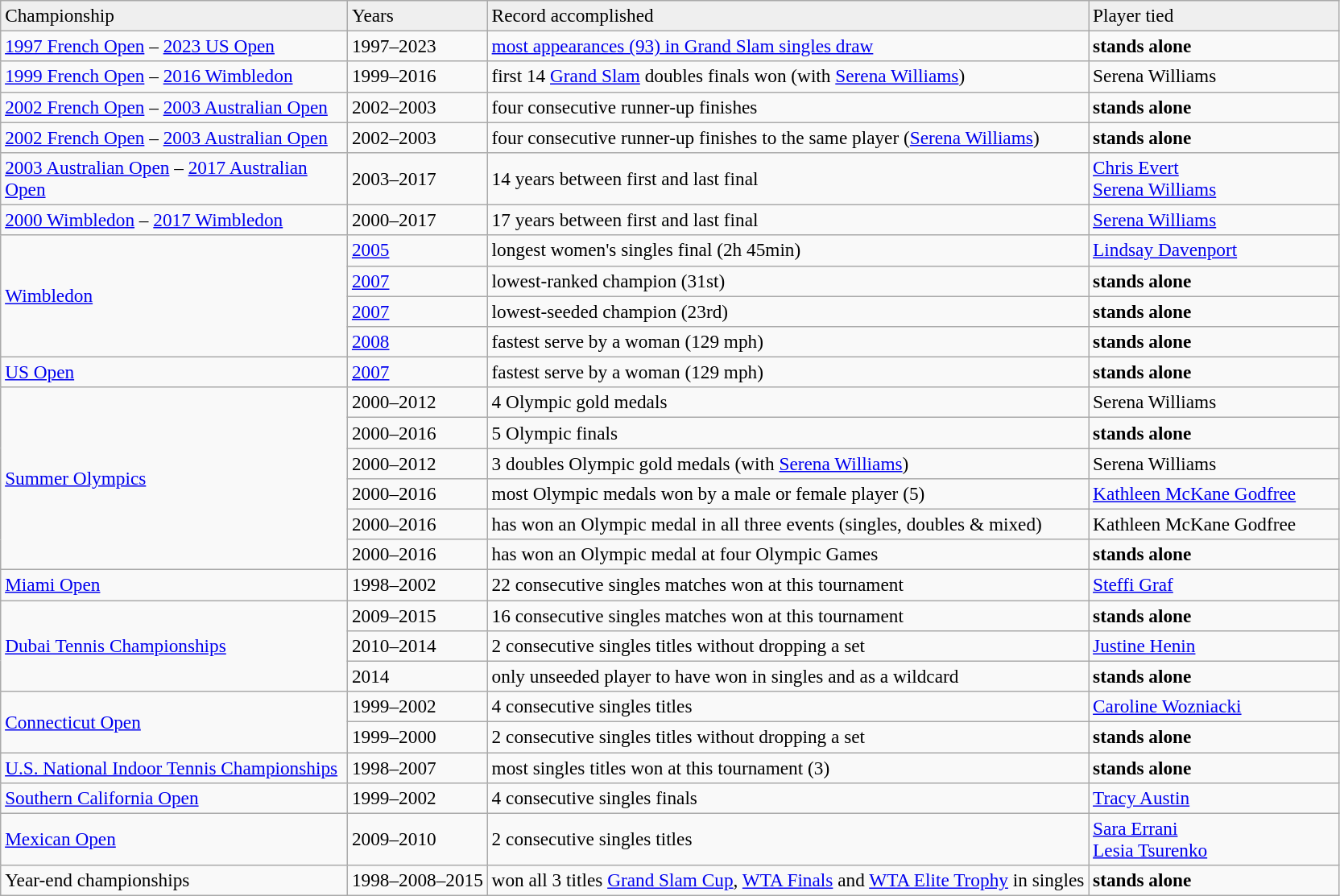<table class=wikitable style=font-size:97%>
<tr style="background:#efefef;">
<td width=280>Championship</td>
<td>Years</td>
<td>Record accomplished</td>
<td width=200>Player tied</td>
</tr>
<tr>
<td><a href='#'>1997 French Open</a> – <a href='#'>2023 US Open</a></td>
<td>1997–2023</td>
<td><a href='#'>most appearances (93) in Grand Slam singles draw</a></td>
<td><strong>stands alone</strong></td>
</tr>
<tr>
<td><a href='#'>1999 French Open</a> – <a href='#'>2016 Wimbledon</a></td>
<td>1999–2016</td>
<td>first 14 <a href='#'>Grand Slam</a> doubles finals won (with <a href='#'>Serena Williams</a>)</td>
<td>Serena Williams</td>
</tr>
<tr>
<td><a href='#'>2002 French Open</a> – <a href='#'>2003 Australian Open</a></td>
<td>2002–2003</td>
<td>four consecutive runner-up finishes</td>
<td><strong>stands alone</strong></td>
</tr>
<tr>
<td><a href='#'>2002 French Open</a> – <a href='#'>2003 Australian Open</a></td>
<td>2002–2003</td>
<td>four consecutive runner-up finishes to the same player (<a href='#'>Serena Williams</a>)</td>
<td><strong>stands alone</strong></td>
</tr>
<tr>
<td><a href='#'>2003 Australian Open</a> – <a href='#'>2017 Australian Open</a></td>
<td>2003–2017</td>
<td>14 years between first and last final</td>
<td><a href='#'>Chris Evert</a><br><a href='#'>Serena Williams</a></td>
</tr>
<tr>
<td><a href='#'>2000 Wimbledon</a> – <a href='#'>2017 Wimbledon</a></td>
<td>2000–2017</td>
<td>17 years between first and last final</td>
<td><a href='#'>Serena Williams</a></td>
</tr>
<tr>
<td rowspan="4"><a href='#'>Wimbledon</a></td>
<td><a href='#'>2005</a></td>
<td>longest women's singles final (2h 45min)</td>
<td><a href='#'>Lindsay Davenport</a></td>
</tr>
<tr>
<td><a href='#'>2007</a></td>
<td>lowest-ranked champion (31st)</td>
<td><strong>stands alone</strong></td>
</tr>
<tr>
<td><a href='#'>2007</a></td>
<td>lowest-seeded champion (23rd)</td>
<td><strong>stands alone</strong></td>
</tr>
<tr>
<td><a href='#'>2008</a></td>
<td>fastest serve by a woman (129 mph)</td>
<td><strong>stands alone</strong></td>
</tr>
<tr>
<td><a href='#'>US Open</a></td>
<td><a href='#'>2007</a></td>
<td>fastest serve by a woman (129 mph)</td>
<td><strong>stands alone</strong></td>
</tr>
<tr>
<td rowspan="6"><a href='#'>Summer Olympics</a></td>
<td>2000–2012</td>
<td>4 Olympic gold medals</td>
<td>Serena Williams</td>
</tr>
<tr>
<td>2000–2016</td>
<td>5 Olympic finals</td>
<td><strong>stands alone</strong></td>
</tr>
<tr>
<td>2000–2012</td>
<td>3 doubles Olympic gold medals (with <a href='#'>Serena Williams</a>)</td>
<td>Serena Williams</td>
</tr>
<tr>
<td>2000–2016</td>
<td>most Olympic medals won by a male or female player (5)</td>
<td><a href='#'>Kathleen McKane Godfree</a></td>
</tr>
<tr>
<td>2000–2016</td>
<td>has won an Olympic medal in all three events (singles, doubles & mixed)</td>
<td>Kathleen McKane Godfree</td>
</tr>
<tr>
<td>2000–2016</td>
<td>has won an Olympic medal at four Olympic Games</td>
<td><strong>stands alone</strong></td>
</tr>
<tr>
<td><a href='#'>Miami Open</a></td>
<td>1998–2002</td>
<td>22 consecutive singles matches won at this tournament</td>
<td><a href='#'>Steffi Graf</a></td>
</tr>
<tr>
<td rowspan="3"><a href='#'>Dubai Tennis Championships</a></td>
<td>2009–2015</td>
<td>16 consecutive singles matches won at this tournament</td>
<td><strong>stands alone</strong></td>
</tr>
<tr>
<td>2010–2014</td>
<td>2 consecutive singles titles without dropping a set</td>
<td><a href='#'>Justine Henin</a></td>
</tr>
<tr>
<td>2014</td>
<td>only unseeded player to have won in singles and as a wildcard</td>
<td><strong>stands alone</strong></td>
</tr>
<tr>
<td rowspan="2"><a href='#'>Connecticut Open</a></td>
<td>1999–2002</td>
<td>4 consecutive singles titles</td>
<td><a href='#'>Caroline Wozniacki</a></td>
</tr>
<tr>
<td>1999–2000</td>
<td>2 consecutive singles titles without dropping a set</td>
<td><strong>stands alone</strong></td>
</tr>
<tr>
<td><a href='#'>U.S. National Indoor Tennis Championships</a></td>
<td>1998–2007</td>
<td>most singles titles won at this tournament (3)</td>
<td><strong>stands alone</strong></td>
</tr>
<tr>
<td><a href='#'>Southern California Open</a></td>
<td>1999–2002</td>
<td>4 consecutive singles finals</td>
<td><a href='#'>Tracy Austin</a></td>
</tr>
<tr>
<td><a href='#'>Mexican Open</a></td>
<td>2009–2010</td>
<td>2 consecutive singles titles</td>
<td><a href='#'>Sara Errani</a><br><a href='#'>Lesia Tsurenko</a></td>
</tr>
<tr>
<td>Year-end championships</td>
<td>1998–2008–2015</td>
<td>won all 3 titles <a href='#'>Grand Slam Cup</a>, <a href='#'>WTA Finals</a> and <a href='#'>WTA Elite Trophy</a> in singles</td>
<td><strong>stands alone</strong></td>
</tr>
</table>
